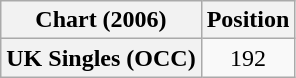<table class="wikitable plainrowheaders" style="text-align:center">
<tr>
<th>Chart (2006)</th>
<th>Position</th>
</tr>
<tr>
<th scope="row">UK Singles (OCC)</th>
<td>192</td>
</tr>
</table>
